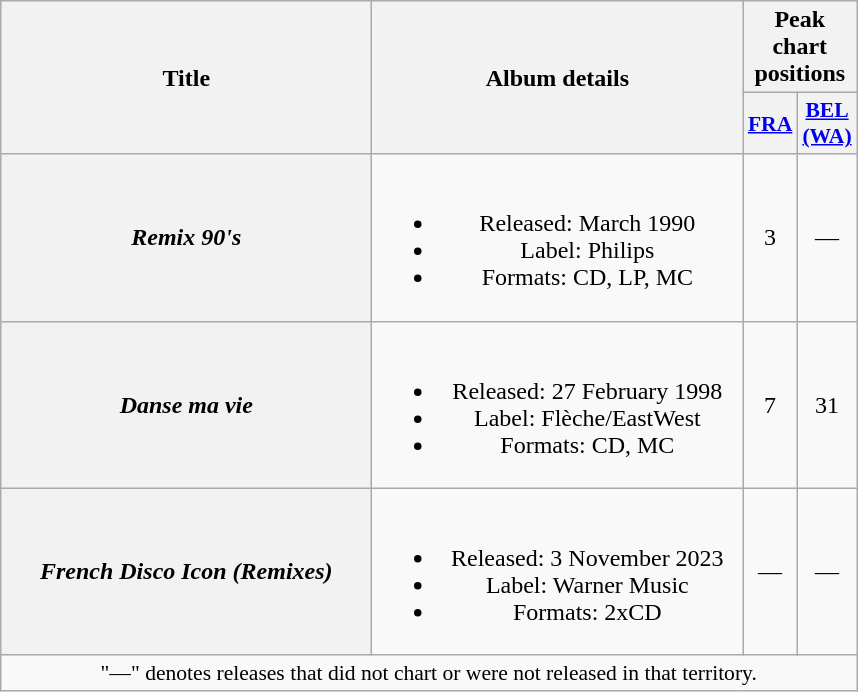<table class="wikitable plainrowheaders" style="text-align:center;">
<tr>
<th rowspan="2" scope="col" style="width:15em;">Title</th>
<th rowspan="2" scope="col" style="width:15em;">Album details</th>
<th colspan="2">Peak chart positions</th>
</tr>
<tr>
<th scope="col" style="width:2em;font-size:90%;"><a href='#'>FRA</a><br></th>
<th scope="col" style="width:2em;font-size:90%;"><a href='#'>BEL (WA)</a><br></th>
</tr>
<tr>
<th scope="row"><em>Remix 90's</em></th>
<td><br><ul><li>Released: March 1990</li><li>Label: Philips</li><li>Formats: CD, LP, MC</li></ul></td>
<td>3</td>
<td>—</td>
</tr>
<tr>
<th scope="row"><em>Danse ma vie</em></th>
<td><br><ul><li>Released: 27 February 1998</li><li>Label: Flèche/EastWest</li><li>Formats: CD, MC</li></ul></td>
<td>7</td>
<td>31</td>
</tr>
<tr>
<th scope="row"><em>French Disco Icon (Remixes)</em></th>
<td><br><ul><li>Released: 3 November 2023</li><li>Label: Warner Music</li><li>Formats: 2xCD</li></ul></td>
<td>—</td>
<td>—</td>
</tr>
<tr>
<td colspan="4" style="font-size:90%">"—" denotes releases that did not chart or were not released in that territory.</td>
</tr>
</table>
